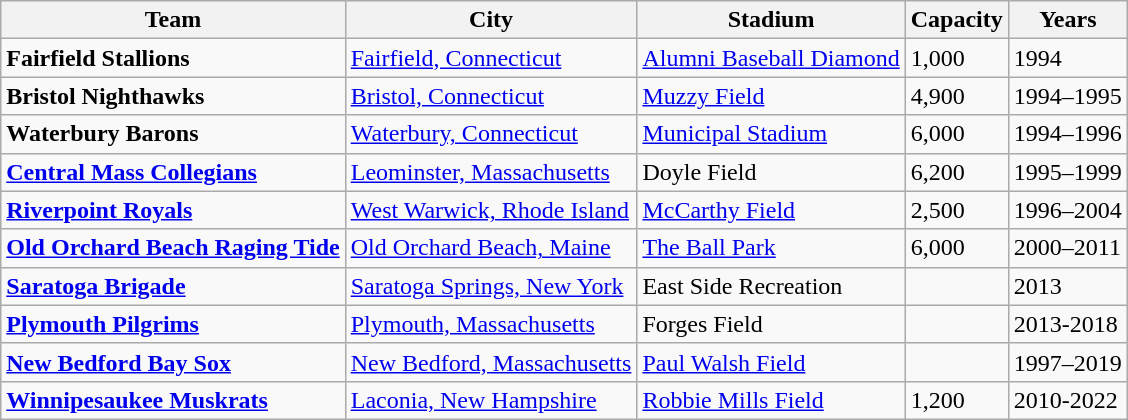<table class="wikitable">
<tr>
<th>Team</th>
<th>City</th>
<th>Stadium</th>
<th>Capacity</th>
<th>Years</th>
</tr>
<tr>
<td><strong>Fairfield Stallions</strong></td>
<td><a href='#'>Fairfield, Connecticut</a></td>
<td><a href='#'>Alumni Baseball Diamond</a></td>
<td>1,000</td>
<td>1994</td>
</tr>
<tr>
<td><strong>Bristol Nighthawks</strong></td>
<td><a href='#'>Bristol, Connecticut</a></td>
<td><a href='#'>Muzzy Field</a></td>
<td>4,900</td>
<td>1994–1995</td>
</tr>
<tr>
<td><strong>Waterbury Barons</strong></td>
<td><a href='#'>Waterbury, Connecticut</a></td>
<td><a href='#'>Municipal Stadium</a></td>
<td>6,000</td>
<td>1994–1996</td>
</tr>
<tr>
<td><strong><a href='#'>Central Mass Collegians</a></strong></td>
<td><a href='#'>Leominster, Massachusetts</a></td>
<td>Doyle Field</td>
<td>6,200</td>
<td>1995–1999</td>
</tr>
<tr>
<td><strong><a href='#'>Riverpoint Royals</a></strong></td>
<td><a href='#'>West Warwick, Rhode Island</a></td>
<td><a href='#'>McCarthy Field</a></td>
<td>2,500</td>
<td>1996–2004</td>
</tr>
<tr>
<td><strong><a href='#'>Old Orchard Beach Raging Tide</a></strong></td>
<td><a href='#'>Old Orchard Beach, Maine</a></td>
<td><a href='#'>The Ball Park</a></td>
<td>6,000</td>
<td>2000–2011</td>
</tr>
<tr>
<td><strong><a href='#'>Saratoga Brigade</a></strong></td>
<td><a href='#'>Saratoga Springs, New York</a></td>
<td>East Side Recreation</td>
<td></td>
<td>2013</td>
</tr>
<tr>
<td><strong><a href='#'>Plymouth Pilgrims</a></strong></td>
<td><a href='#'>Plymouth, Massachusetts</a></td>
<td>Forges Field</td>
<td></td>
<td>2013-2018</td>
</tr>
<tr>
<td><strong><a href='#'>New Bedford Bay Sox</a></strong></td>
<td><a href='#'>New Bedford, Massachusetts</a></td>
<td><a href='#'>Paul Walsh Field</a></td>
<td></td>
<td>1997–2019</td>
</tr>
<tr>
<td><strong><a href='#'>Winnipesaukee Muskrats</a></strong></td>
<td><a href='#'>Laconia, New Hampshire</a></td>
<td><a href='#'>Robbie Mills Field</a></td>
<td>1,200</td>
<td>2010-2022</td>
</tr>
</table>
